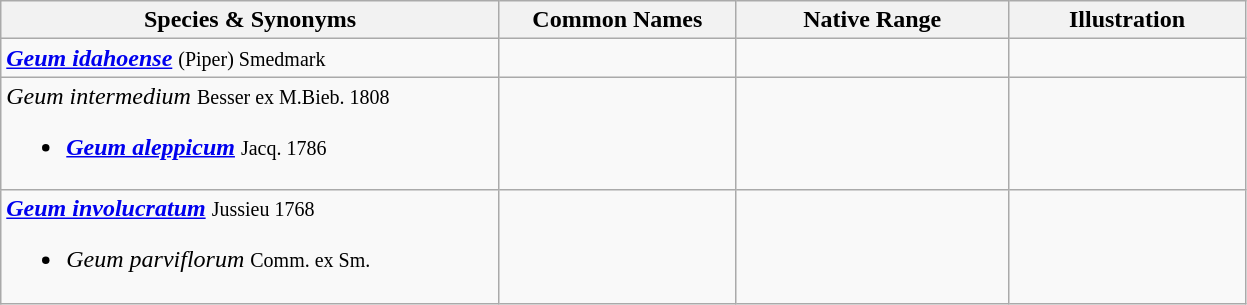<table class="wikitable">
<tr>
<th width=325>Species & Synonyms</th>
<th width=150>Common Names</th>
<th width=175>Native Range</th>
<th width=150>Illustration</th>
</tr>
<tr>
<td><strong><em><a href='#'>Geum idahoense</a></em></strong> <small>(Piper) Smedmark</small></td>
<td></td>
<td></td>
<td></td>
</tr>
<tr>
<td><em>Geum intermedium</em> <small>Besser ex M.Bieb. 1808</small><br><ul><li><strong><em><a href='#'>Geum aleppicum</a></em></strong> <small>Jacq. 1786</small></li></ul></td>
<td></td>
<td></td>
<td></td>
</tr>
<tr>
<td><strong><em><a href='#'>Geum involucratum</a></em></strong> <small>Jussieu 1768</small><br><ul><li><em>Geum parviflorum</em> <small>Comm. ex Sm.</small></li></ul></td>
<td></td>
<td></td>
<td></td>
</tr>
</table>
